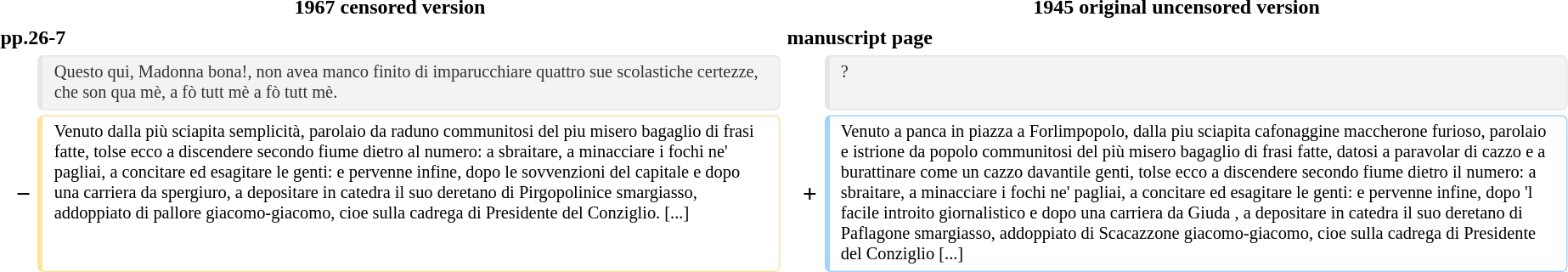<table border="0" style="border-spacing: 4px; table-layout: fixed; width: 98%">
<tr style="height:1px" >
<td style="width:2%"></td>
<td style="width:48%"></td>
<td style="width:2%"></td>
<td style="width:48%"></td>
</tr>
<tr align="center" valign="top">
<td colspan="2"><div><strong>1967 censored version</strong></div></td>
<td colspan="2"><div><strong>1945 original uncensored version</strong></div></td>
</tr>
<tr>
<td colspan="2"><strong>pp.26-7</strong></td>
<td colspan="2"><strong>manuscript page</strong></td>
</tr>
<tr>
<td style="padding: 0.33em 0.66em; border-spacing: 4px; font-size: 1.25em; font-weight: bold; text-align: right"> </td>
<td style="vertical-align: top; padding: 0.33em 0.66em; color: #333333; background-color: #F3F3F3; border-color: #E6E6E6; border-style: solid; border-width: 1px 1px 1px 4px; border-radius: 0.33em; border-spacing: 4px; font-size: 85%">Questo qui, Madonna bona!, non avea manco finito di imparucchiare quattro sue scolastiche certezze, che son qua mè, a fò tutt mè a fò tutt mè.</td>
<td style="padding: 0.33em 0.66em; border-spacing: 4px; font-size: 1.25em; font-weight: bold; text-align: right"> </td>
<td style="vertical-align: top; padding: 0.33em 0.66em; color: #333333; background-color: #F3F3F3; border-color: #E6E6E6; border-style: solid; border-width: 1px 1px 1px 4px; border-radius: 0.33em; border-spacing: 4px; font-size: 85%">?</td>
</tr>
<tr>
<td style="padding: 0.33em 0.66em; border-spacing: 4px; font-size: 1.25em; font-weight: bold; text-align: right">−</td>
<td style="vertical-align: top; padding: 0.33em 0.66em; border-color: #FFE49C; border-style: solid; border-width: 1px 1px 1px 4px; border-radius: 0.33em; border-spacing: 4px; font-size: 85%">Venuto dalla più sciapita <span>semplicità</span>, parolaio da <span>raduno</span> communitosi del piu misero bagaglio di frasi fatte, tolse ecco a discendere secondo fiume dietro al numero: a sbraitare, a minacciare i fochi ne' pagliai, a concitare ed esagitare le genti: e pervenne infine, dopo <span>le sovvenzioni del capitale</span> e dopo una carriera da <span>spergiuro</span>, a depositare in catedra il suo deretano di <span>Pirgopolinice</span> smargiasso, addoppiato di <span>pallore</span> giacomo-giacomo, cioe sulla cadrega di Presidente del Conziglio. [...]</td>
<td style="padding: 0.33em 0.66em; border-spacing: 4px; font-size: 1.25em; font-weight: bold; text-align: right">+</td>
<td style="vertical-align: top; padding: 0.33em 0.66em; border-color: #A3D3FF; border-style: solid; border-width: 1px 1px 1px 4px; border-radius: 0.33em; border-spacing: 4px; font-size: 85%">Venuto <span>a panca in piazza a Forlimpopolo, </span>dalla piu sciapita <span>cafonaggine maccherone furioso</span>, parolaio<span> e istrione</span> da <span>popolo</span> communitosi del più misero bagaglio di frasi fatte, <span>datosi a paravolar di cazzo e a burattinare come un cazzo davantile genti,</span> tolse ecco a discendere secondo fiume dietro il numero: a sbraitare, a minacciare i fochi ne' pagliai, a concitare ed esagitare le genti: e pervenne infine, dopo <span>'l facile introito giornalistico </span> e dopo una carriera da <span>Giuda</span> , a depositare in catedra il suo deretano di <span>Paflagone</span> smargiasso, addoppiato di <span>Scacazzone</span> giacomo-giacomo, cioe sulla cadrega di Presidente del Conziglio [...]</td>
</tr>
<tr>
</tr>
</table>
